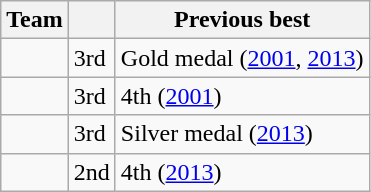<table class="wikitable">
<tr>
<th>Team</th>
<th></th>
<th>Previous best</th>
</tr>
<tr>
<td></td>
<td>3rd</td>
<td>Gold medal (<a href='#'>2001</a>, <a href='#'>2013</a>)</td>
</tr>
<tr>
<td></td>
<td>3rd</td>
<td>4th (<a href='#'>2001</a>)</td>
</tr>
<tr>
<td></td>
<td>3rd</td>
<td>Silver medal (<a href='#'>2013</a>)</td>
</tr>
<tr>
<td></td>
<td>2nd</td>
<td>4th (<a href='#'>2013</a>)</td>
</tr>
</table>
